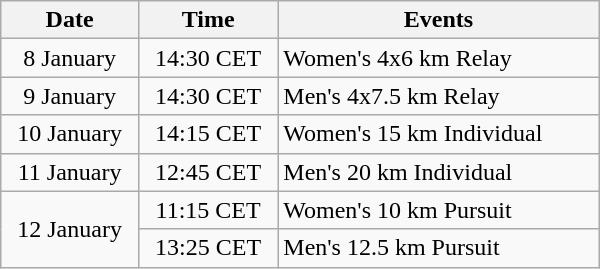<table class="wikitable" style="text-align: center" width="400">
<tr>
<th>Date</th>
<th>Time</th>
<th>Events</th>
</tr>
<tr>
<td>8 January</td>
<td>14:30 CET</td>
<td style="text-align: left">Women's 4x6 km Relay</td>
</tr>
<tr>
<td>9 January</td>
<td>14:30 CET</td>
<td style="text-align: left">Men's 4x7.5 km Relay</td>
</tr>
<tr>
<td>10 January</td>
<td>14:15 CET</td>
<td style="text-align: left">Women's 15 km Individual</td>
</tr>
<tr>
<td>11 January</td>
<td>12:45 CET</td>
<td style="text-align: left">Men's 20 km Individual</td>
</tr>
<tr>
<td rowspan=2>12 January</td>
<td>11:15 CET</td>
<td style="text-align: left">Women's 10 km Pursuit</td>
</tr>
<tr>
<td>13:25 CET</td>
<td style="text-align: left">Men's 12.5 km Pursuit</td>
</tr>
</table>
